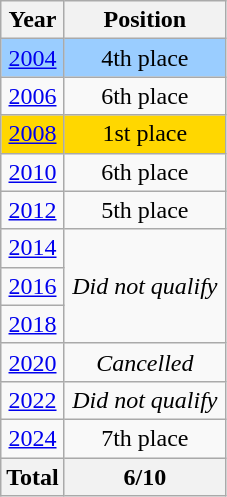<table class="wikitable" style="text-align: center;">
<tr>
<th>Year</th>
<th width="100">Position</th>
</tr>
<tr bgcolor=#9acdff>
<td> <a href='#'>2004</a></td>
<td>4th place</td>
</tr>
<tr>
<td> <a href='#'>2006</a></td>
<td>6th place</td>
</tr>
<tr bgcolor=gold>
<td> <a href='#'>2008</a></td>
<td>1st place</td>
</tr>
<tr>
<td> <a href='#'>2010</a></td>
<td>6th place</td>
</tr>
<tr>
<td> <a href='#'>2012</a></td>
<td>5th place</td>
</tr>
<tr>
<td> <a href='#'>2014</a></td>
<td rowspan=3><em>Did not qualify</em></td>
</tr>
<tr>
<td> <a href='#'>2016</a></td>
</tr>
<tr>
<td> <a href='#'>2018</a></td>
</tr>
<tr>
<td> <a href='#'>2020</a></td>
<td><em>Cancelled</em></td>
</tr>
<tr>
<td> <a href='#'>2022</a></td>
<td><em>Did not qualify</em></td>
</tr>
<tr>
<td> <a href='#'>2024</a></td>
<td>7th place</td>
</tr>
<tr>
<th>Total</th>
<th>6/10</th>
</tr>
</table>
